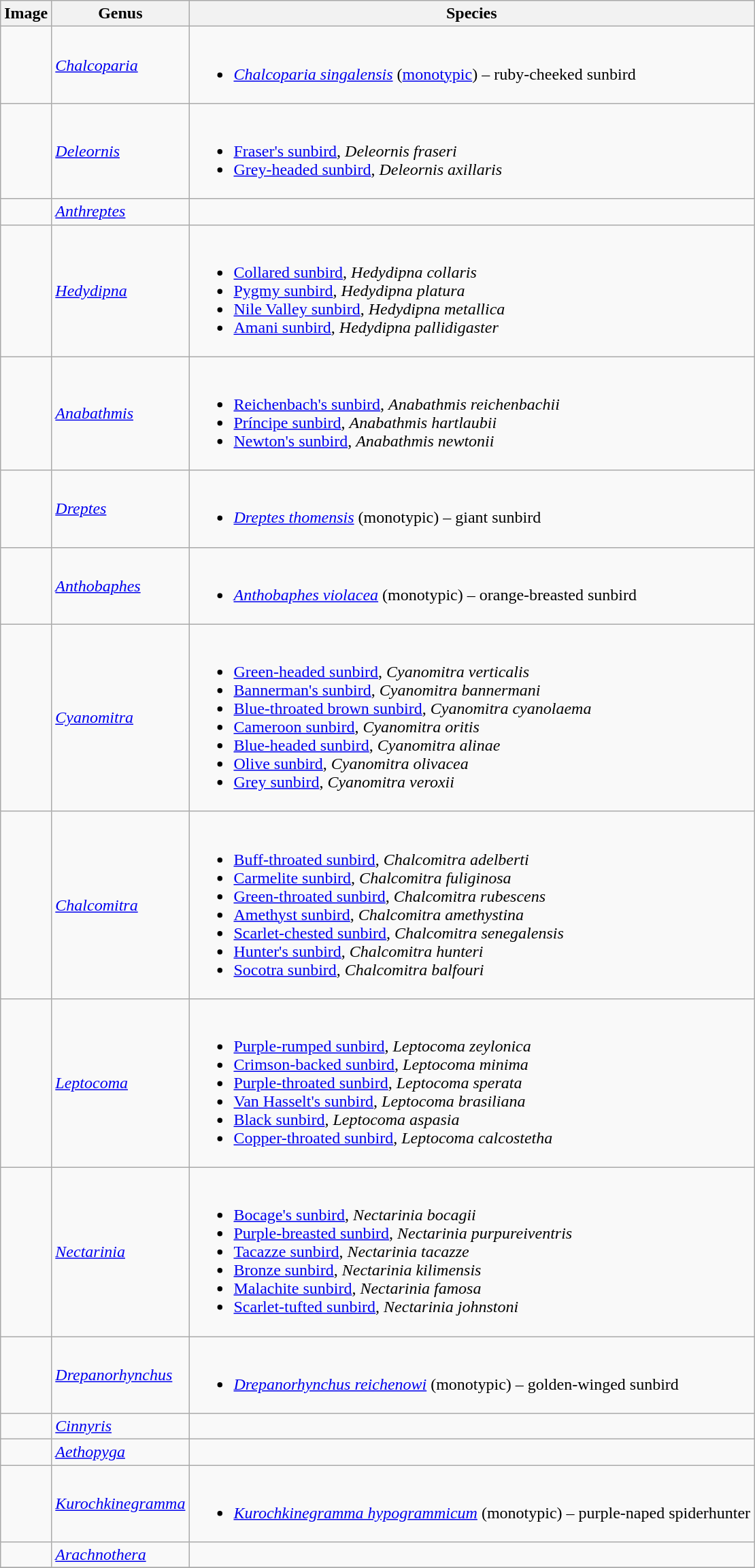<table class="wikitable">
<tr>
<th>Image</th>
<th>Genus</th>
<th>Species</th>
</tr>
<tr>
<td></td>
<td><em><a href='#'>Chalcoparia</a></em> </td>
<td><br><ul><li><em><a href='#'>Chalcoparia singalensis</a></em> (<a href='#'>monotypic</a>) – ruby-cheeked sunbird</li></ul></td>
</tr>
<tr>
<td></td>
<td><em><a href='#'>Deleornis</a></em> </td>
<td><br><ul><li><a href='#'>Fraser's sunbird</a>, <em>Deleornis fraseri</em></li><li><a href='#'>Grey-headed sunbird</a>, <em>Deleornis axillaris</em></li></ul></td>
</tr>
<tr>
<td></td>
<td><em><a href='#'>Anthreptes</a></em> </td>
<td><br></td>
</tr>
<tr>
<td></td>
<td><em><a href='#'>Hedydipna</a></em> </td>
<td><br><ul><li><a href='#'>Collared sunbird</a>, <em>Hedydipna collaris</em></li><li><a href='#'>Pygmy sunbird</a>, <em>Hedydipna platura</em></li><li><a href='#'>Nile Valley sunbird</a>, <em>Hedydipna metallica</em></li><li><a href='#'>Amani sunbird</a>, <em>Hedydipna pallidigaster</em></li></ul></td>
</tr>
<tr>
<td></td>
<td><em><a href='#'>Anabathmis</a></em> </td>
<td><br><ul><li><a href='#'>Reichenbach's sunbird</a>, <em>Anabathmis reichenbachii</em></li><li><a href='#'>Príncipe sunbird</a>, <em>Anabathmis hartlaubii</em></li><li><a href='#'>Newton's sunbird</a>, <em>Anabathmis newtonii</em></li></ul></td>
</tr>
<tr>
<td></td>
<td><em><a href='#'>Dreptes</a></em> </td>
<td><br><ul><li><em><a href='#'>Dreptes thomensis</a></em> (monotypic) – giant sunbird</li></ul></td>
</tr>
<tr>
<td></td>
<td><em><a href='#'>Anthobaphes</a></em> </td>
<td><br><ul><li><em><a href='#'>Anthobaphes violacea</a></em> (monotypic) – orange-breasted sunbird</li></ul></td>
</tr>
<tr>
<td></td>
<td><em><a href='#'>Cyanomitra</a></em> </td>
<td><br><ul><li><a href='#'>Green-headed sunbird</a>, <em>Cyanomitra verticalis</em></li><li><a href='#'>Bannerman's sunbird</a>, <em>Cyanomitra bannermani</em></li><li><a href='#'>Blue-throated brown sunbird</a>, <em>Cyanomitra cyanolaema</em></li><li><a href='#'>Cameroon sunbird</a>, <em>Cyanomitra oritis</em></li><li><a href='#'>Blue-headed sunbird</a>, <em>Cyanomitra alinae</em></li><li><a href='#'>Olive sunbird</a>, <em>Cyanomitra olivacea</em></li><li><a href='#'>Grey sunbird</a>, <em>Cyanomitra veroxii</em></li></ul></td>
</tr>
<tr>
<td></td>
<td><em><a href='#'>Chalcomitra</a></em> </td>
<td><br><ul><li><a href='#'>Buff-throated sunbird</a>, <em>Chalcomitra adelberti</em></li><li><a href='#'>Carmelite sunbird</a>, <em>Chalcomitra fuliginosa</em></li><li><a href='#'>Green-throated sunbird</a>, <em>Chalcomitra rubescens</em></li><li><a href='#'>Amethyst sunbird</a>, <em>Chalcomitra amethystina</em></li><li><a href='#'>Scarlet-chested sunbird</a>, <em>Chalcomitra senegalensis</em></li><li><a href='#'>Hunter's sunbird</a>, <em>Chalcomitra hunteri</em></li><li><a href='#'>Socotra sunbird</a>, <em>Chalcomitra balfouri</em></li></ul></td>
</tr>
<tr>
<td></td>
<td><em><a href='#'>Leptocoma</a></em> </td>
<td><br><ul><li><a href='#'>Purple-rumped sunbird</a>, <em>Leptocoma zeylonica</em></li><li><a href='#'>Crimson-backed sunbird</a>, <em>Leptocoma minima</em></li><li><a href='#'>Purple-throated sunbird</a>, <em>Leptocoma sperata</em></li><li><a href='#'>Van Hasselt's sunbird</a>, <em>Leptocoma brasiliana</em></li><li><a href='#'>Black sunbird</a>, <em>Leptocoma aspasia</em></li><li><a href='#'>Copper-throated sunbird</a>, <em>Leptocoma calcostetha</em></li></ul></td>
</tr>
<tr>
<td></td>
<td><em><a href='#'>Nectarinia</a></em> </td>
<td><br><ul><li><a href='#'>Bocage's sunbird</a>, <em>Nectarinia bocagii</em></li><li><a href='#'>Purple-breasted sunbird</a>, <em>Nectarinia purpureiventris</em></li><li><a href='#'>Tacazze sunbird</a>, <em>Nectarinia tacazze</em></li><li><a href='#'>Bronze sunbird</a>, <em>Nectarinia kilimensis</em></li><li><a href='#'>Malachite sunbird</a>, <em>Nectarinia famosa</em></li><li><a href='#'>Scarlet-tufted sunbird</a>, <em>Nectarinia johnstoni</em></li></ul></td>
</tr>
<tr>
<td></td>
<td><em><a href='#'>Drepanorhynchus</a></em> </td>
<td><br><ul><li><em><a href='#'>Drepanorhynchus reichenowi</a></em> (monotypic) – golden-winged sunbird</li></ul></td>
</tr>
<tr>
<td></td>
<td><em><a href='#'>Cinnyris</a></em> </td>
<td><br></td>
</tr>
<tr>
<td></td>
<td><em><a href='#'>Aethopyga</a></em> </td>
<td><br></td>
</tr>
<tr>
<td></td>
<td><em><a href='#'>Kurochkinegramma</a></em> </td>
<td><br><ul><li><em><a href='#'>Kurochkinegramma hypogrammicum</a></em> (monotypic) – purple-naped spiderhunter</li></ul></td>
</tr>
<tr>
<td></td>
<td><em><a href='#'>Arachnothera</a></em> </td>
<td><br></td>
</tr>
<tr>
</tr>
</table>
